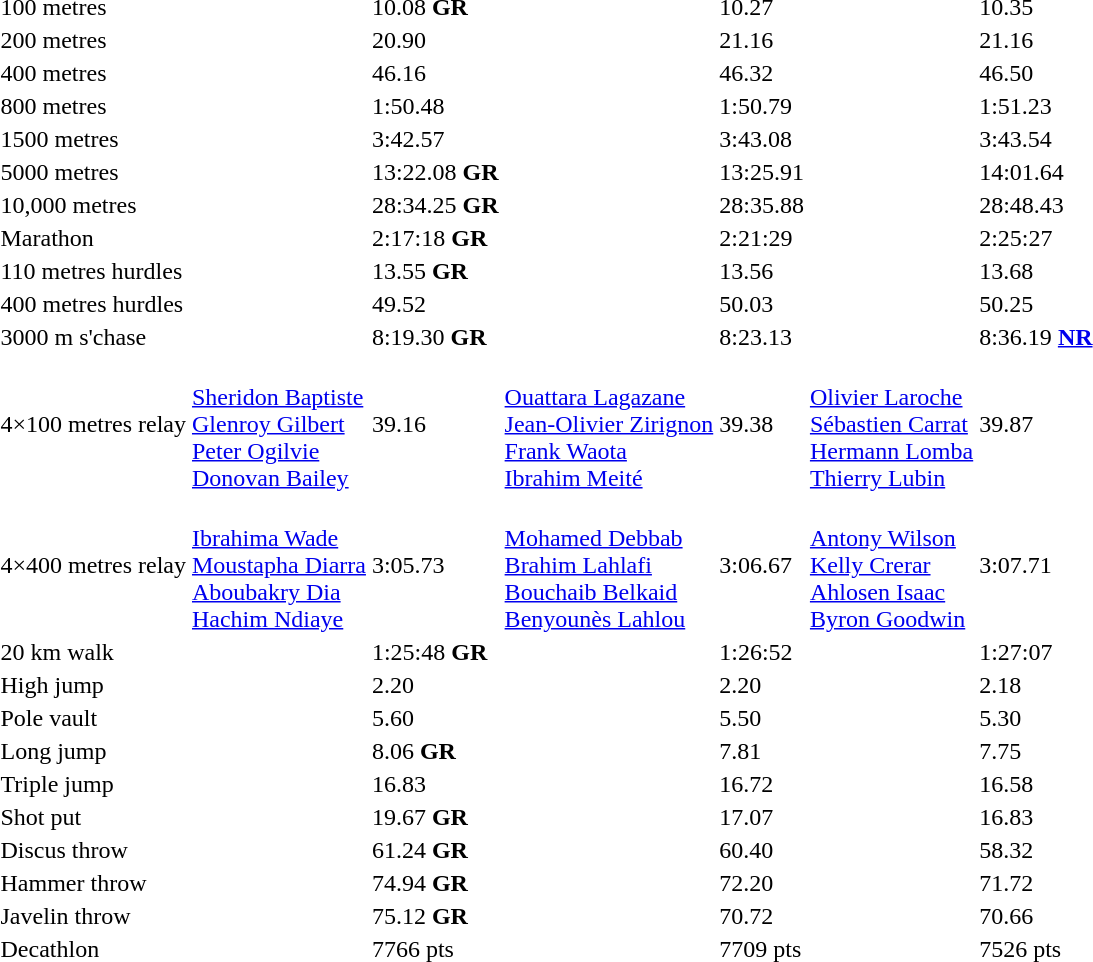<table>
<tr>
<td>100 metres</td>
<td></td>
<td>10.08 <strong>GR</strong></td>
<td></td>
<td>10.27</td>
<td></td>
<td>10.35</td>
</tr>
<tr>
<td>200 metres</td>
<td></td>
<td>20.90</td>
<td></td>
<td>21.16</td>
<td></td>
<td>21.16</td>
</tr>
<tr>
<td>400 metres</td>
<td></td>
<td>46.16</td>
<td></td>
<td>46.32</td>
<td></td>
<td>46.50</td>
</tr>
<tr>
<td>800 metres</td>
<td></td>
<td>1:50.48</td>
<td></td>
<td>1:50.79</td>
<td></td>
<td>1:51.23</td>
</tr>
<tr>
<td>1500 metres</td>
<td></td>
<td>3:42.57</td>
<td></td>
<td>3:43.08</td>
<td></td>
<td>3:43.54</td>
</tr>
<tr>
<td>5000 metres</td>
<td></td>
<td>13:22.08 <strong>GR</strong></td>
<td></td>
<td>13:25.91</td>
<td></td>
<td>14:01.64</td>
</tr>
<tr>
<td>10,000 metres</td>
<td></td>
<td>28:34.25 <strong>GR</strong></td>
<td></td>
<td>28:35.88</td>
<td></td>
<td>28:48.43</td>
</tr>
<tr>
<td>Marathon</td>
<td></td>
<td>2:17:18 <strong>GR</strong></td>
<td></td>
<td>2:21:29</td>
<td></td>
<td>2:25:27</td>
</tr>
<tr>
<td>110 metres hurdles</td>
<td></td>
<td>13.55 <strong>GR</strong></td>
<td></td>
<td>13.56</td>
<td></td>
<td>13.68</td>
</tr>
<tr>
<td>400 metres hurdles</td>
<td></td>
<td>49.52</td>
<td></td>
<td>50.03</td>
<td></td>
<td>50.25</td>
</tr>
<tr>
<td>3000 m s'chase</td>
<td></td>
<td>8:19.30 <strong>GR</strong></td>
<td></td>
<td>8:23.13</td>
<td></td>
<td>8:36.19 <strong><a href='#'>NR</a></strong></td>
</tr>
<tr>
<td>4×100 metres relay</td>
<td><br><a href='#'>Sheridon Baptiste</a><br><a href='#'>Glenroy Gilbert</a><br><a href='#'>Peter Ogilvie</a><br><a href='#'>Donovan Bailey</a></td>
<td>39.16</td>
<td><br><a href='#'>Ouattara Lagazane</a><br><a href='#'>Jean-Olivier Zirignon</a><br><a href='#'>Frank Waota</a><br><a href='#'>Ibrahim Meité</a></td>
<td>39.38</td>
<td><br><a href='#'>Olivier Laroche</a><br><a href='#'>Sébastien Carrat</a><br><a href='#'>Hermann Lomba</a><br><a href='#'>Thierry Lubin</a></td>
<td>39.87</td>
</tr>
<tr>
<td>4×400 metres relay</td>
<td><br><a href='#'>Ibrahima Wade</a><br><a href='#'>Moustapha Diarra</a><br><a href='#'>Aboubakry Dia</a><br><a href='#'>Hachim Ndiaye</a></td>
<td>3:05.73</td>
<td><br><a href='#'>Mohamed Debbab</a><br><a href='#'>Brahim Lahlafi</a><br><a href='#'>Bouchaib Belkaid</a><br><a href='#'>Benyounès Lahlou</a></td>
<td>3:06.67</td>
<td><br><a href='#'>Antony Wilson</a><br><a href='#'>Kelly Crerar</a><br><a href='#'>Ahlosen Isaac</a><br><a href='#'>Byron Goodwin</a></td>
<td>3:07.71</td>
</tr>
<tr>
<td>20 km walk</td>
<td></td>
<td>1:25:48 <strong>GR</strong></td>
<td></td>
<td>1:26:52</td>
<td></td>
<td>1:27:07</td>
</tr>
<tr>
<td>High jump</td>
<td></td>
<td>2.20</td>
<td></td>
<td>2.20</td>
<td></td>
<td>2.18</td>
</tr>
<tr>
<td>Pole vault</td>
<td></td>
<td>5.60</td>
<td></td>
<td>5.50</td>
<td></td>
<td>5.30</td>
</tr>
<tr>
<td>Long jump</td>
<td></td>
<td>8.06 <strong>GR</strong></td>
<td></td>
<td>7.81</td>
<td></td>
<td>7.75</td>
</tr>
<tr>
<td>Triple jump</td>
<td></td>
<td>16.83</td>
<td></td>
<td>16.72</td>
<td></td>
<td>16.58</td>
</tr>
<tr>
<td>Shot put</td>
<td></td>
<td>19.67 <strong>GR</strong></td>
<td></td>
<td>17.07</td>
<td></td>
<td>16.83</td>
</tr>
<tr>
<td>Discus throw</td>
<td></td>
<td>61.24 <strong>GR</strong></td>
<td></td>
<td>60.40</td>
<td></td>
<td>58.32</td>
</tr>
<tr>
<td>Hammer throw</td>
<td></td>
<td>74.94 <strong>GR</strong></td>
<td></td>
<td>72.20</td>
<td></td>
<td>71.72</td>
</tr>
<tr>
<td>Javelin throw</td>
<td></td>
<td>75.12 <strong>GR</strong></td>
<td></td>
<td>70.72</td>
<td></td>
<td>70.66</td>
</tr>
<tr>
<td>Decathlon</td>
<td></td>
<td>7766 pts</td>
<td></td>
<td>7709 pts</td>
<td></td>
<td>7526 pts</td>
</tr>
</table>
